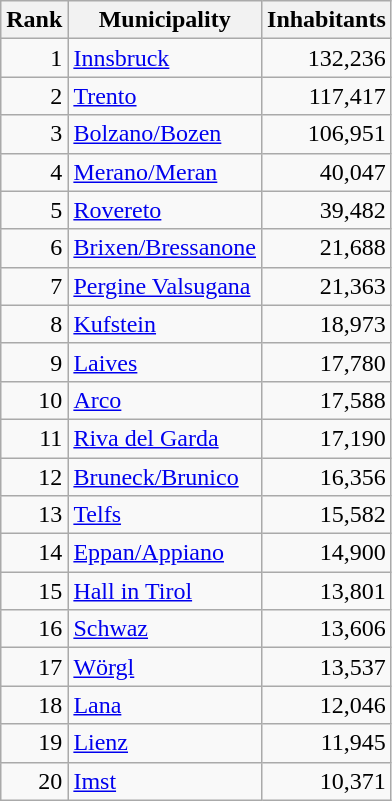<table class="wikitable sortable zebra">
<tr>
<th>Rank</th>
<th>Municipality</th>
<th>Inhabitants</th>
</tr>
<tr>
<td align="right">1</td>
<td><a href='#'>Innsbruck</a></td>
<td align="right">132,236</td>
</tr>
<tr>
<td align="right">2</td>
<td><a href='#'>Trento</a></td>
<td align="right">117,417</td>
</tr>
<tr>
<td align="right">3</td>
<td><a href='#'>Bolzano/Bozen</a></td>
<td align="right">106,951</td>
</tr>
<tr>
<td align="right">4</td>
<td><a href='#'>Merano/Meran</a></td>
<td align="right">40,047</td>
</tr>
<tr>
<td align="right">5</td>
<td><a href='#'>Rovereto</a></td>
<td align="right">39,482</td>
</tr>
<tr>
<td align="right">6</td>
<td><a href='#'>Brixen/Bressanone</a></td>
<td align="right">21,688</td>
</tr>
<tr>
<td align="right">7</td>
<td><a href='#'>Pergine Valsugana</a></td>
<td align="right">21,363</td>
</tr>
<tr>
<td align="right">8</td>
<td><a href='#'>Kufstein</a></td>
<td align="right">18,973</td>
</tr>
<tr>
<td align="right">9</td>
<td><a href='#'>Laives</a></td>
<td align="right">17,780</td>
</tr>
<tr>
<td align="right">10</td>
<td><a href='#'>Arco</a></td>
<td align="right">17,588</td>
</tr>
<tr>
<td align="right">11</td>
<td><a href='#'>Riva del Garda</a></td>
<td align="right">17,190</td>
</tr>
<tr>
<td align="right">12</td>
<td><a href='#'>Bruneck/Brunico</a></td>
<td align="right">16,356</td>
</tr>
<tr>
<td align="right">13</td>
<td><a href='#'>Telfs</a></td>
<td align="right">15,582</td>
</tr>
<tr>
<td align="right">14</td>
<td><a href='#'>Eppan/Appiano</a></td>
<td align="right">14,900</td>
</tr>
<tr>
<td align="right">15</td>
<td><a href='#'>Hall in Tirol</a></td>
<td align="right">13,801</td>
</tr>
<tr>
<td align="right">16</td>
<td><a href='#'>Schwaz</a></td>
<td align="right">13,606</td>
</tr>
<tr>
<td align="right">17</td>
<td><a href='#'>Wörgl</a></td>
<td align="right">13,537</td>
</tr>
<tr>
<td align="right">18</td>
<td><a href='#'>Lana</a></td>
<td align="right">12,046</td>
</tr>
<tr>
<td align="right">19</td>
<td><a href='#'>Lienz</a></td>
<td align="right">11,945</td>
</tr>
<tr>
<td align="right">20</td>
<td><a href='#'>Imst</a></td>
<td align="right">10,371</td>
</tr>
</table>
